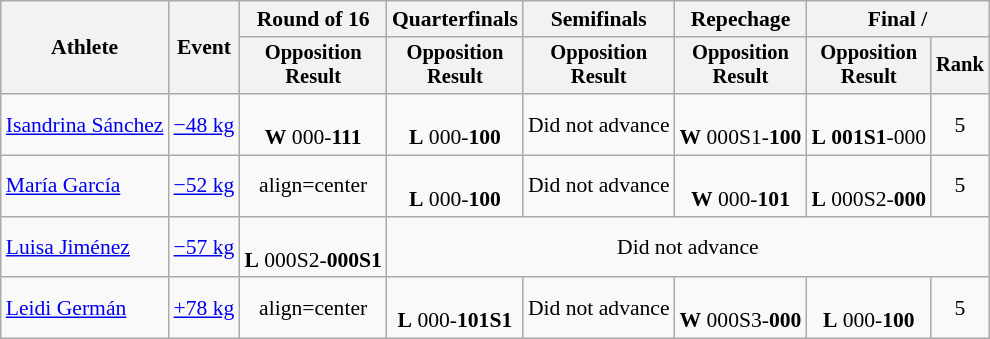<table class="wikitable" style="font-size:90%">
<tr>
<th rowspan=2>Athlete</th>
<th rowspan=2>Event</th>
<th>Round of 16</th>
<th>Quarterfinals</th>
<th>Semifinals</th>
<th>Repechage</th>
<th colspan=2>Final / </th>
</tr>
<tr style="font-size:95%">
<th>Opposition<br>Result</th>
<th>Opposition<br>Result</th>
<th>Opposition<br>Result</th>
<th>Opposition<br>Result</th>
<th>Opposition<br>Result</th>
<th>Rank</th>
</tr>
<tr align=center>
<td align=left><a href='#'>Isandrina Sánchez</a></td>
<td align=left><a href='#'>−48 kg</a></td>
<td> <br><strong>W</strong> 000-<strong>111</strong></td>
<td> <br><strong>L</strong> 000-<strong>100</strong></td>
<td>Did not advance</td>
<td> <br><strong>W</strong> 000S1-<strong>100</strong></td>
<td> <br><strong>L</strong> <strong>001S1</strong>-000</td>
<td>5</td>
</tr>
<tr align=center>
<td align=left><a href='#'>María García</a></td>
<td align=left><a href='#'>−52 kg</a></td>
<td>align=center </td>
<td> <br><strong>L</strong> 000-<strong>100</strong></td>
<td>Did not advance</td>
<td> <br><strong>W</strong> 000-<strong>101</strong></td>
<td> <br><strong>L</strong> 000S2-<strong>000</strong></td>
<td>5</td>
</tr>
<tr align=center>
<td align=left><a href='#'>Luisa Jiménez</a></td>
<td align=left><a href='#'>−57 kg</a></td>
<td> <br><strong>L</strong> 000S2-<strong>000S1</strong></td>
<td align=center colspan="5">Did not advance</td>
</tr>
<tr align=center>
<td align=left><a href='#'>Leidi Germán</a></td>
<td align=left><a href='#'>+78 kg</a></td>
<td>align=center </td>
<td> <br><strong>L</strong> 000-<strong>101S1</strong></td>
<td>Did not advance</td>
<td> <br><strong>W</strong> 000S3-<strong>000</strong></td>
<td> <br><strong>L</strong> 000-<strong>100</strong></td>
<td>5</td>
</tr>
</table>
